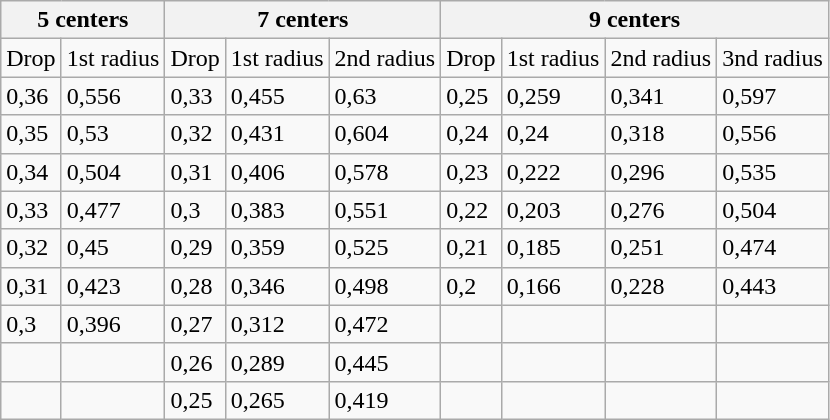<table class="wikitable">
<tr>
<th colspan="2">5 centers</th>
<th colspan="3">7 centers</th>
<th colspan="4">9 centers</th>
</tr>
<tr>
<td>Drop</td>
<td>1st radius</td>
<td>Drop</td>
<td>1st radius</td>
<td>2nd radius</td>
<td>Drop</td>
<td>1st radius</td>
<td>2nd radius</td>
<td>3nd radius</td>
</tr>
<tr>
<td>0,36</td>
<td>0,556</td>
<td>0,33</td>
<td>0,455</td>
<td>0,63</td>
<td>0,25</td>
<td>0,259</td>
<td>0,341</td>
<td>0,597</td>
</tr>
<tr>
<td>0,35</td>
<td>0,53</td>
<td>0,32</td>
<td>0,431</td>
<td>0,604</td>
<td>0,24</td>
<td>0,24</td>
<td>0,318</td>
<td>0,556</td>
</tr>
<tr>
<td>0,34</td>
<td>0,504</td>
<td>0,31</td>
<td>0,406</td>
<td>0,578</td>
<td>0,23</td>
<td>0,222</td>
<td>0,296</td>
<td>0,535</td>
</tr>
<tr>
<td>0,33</td>
<td>0,477</td>
<td>0,3</td>
<td>0,383</td>
<td>0,551</td>
<td>0,22</td>
<td>0,203</td>
<td>0,276</td>
<td>0,504</td>
</tr>
<tr>
<td>0,32</td>
<td>0,45</td>
<td>0,29</td>
<td>0,359</td>
<td>0,525</td>
<td>0,21</td>
<td>0,185</td>
<td>0,251</td>
<td>0,474</td>
</tr>
<tr>
<td>0,31</td>
<td>0,423</td>
<td>0,28</td>
<td>0,346</td>
<td>0,498</td>
<td>0,2</td>
<td>0,166</td>
<td>0,228</td>
<td>0,443</td>
</tr>
<tr>
<td>0,3</td>
<td>0,396</td>
<td>0,27</td>
<td>0,312</td>
<td>0,472</td>
<td></td>
<td></td>
<td></td>
<td></td>
</tr>
<tr>
<td></td>
<td></td>
<td>0,26</td>
<td>0,289</td>
<td>0,445</td>
<td></td>
<td></td>
<td></td>
<td></td>
</tr>
<tr>
<td></td>
<td></td>
<td>0,25</td>
<td>0,265</td>
<td>0,419</td>
<td></td>
<td></td>
<td></td>
<td></td>
</tr>
</table>
